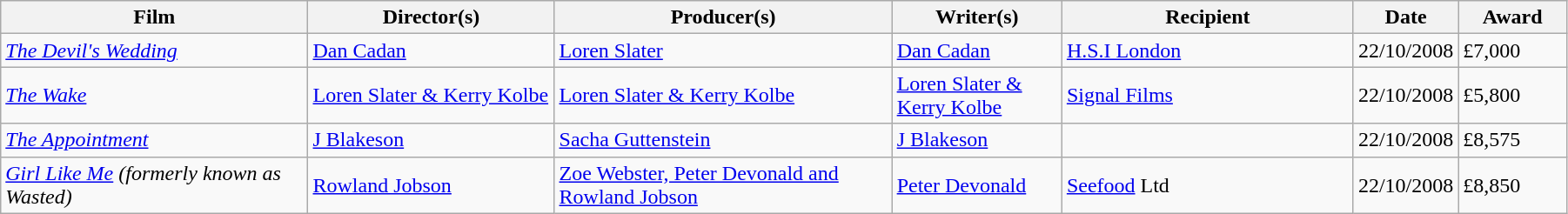<table class="wikitable" width="95%" align="centre">
<tr>
<th width=20%>Film</th>
<th width=16%>Director(s)</th>
<th width=22%>Producer(s)</th>
<th width=11%>Writer(s)</th>
<th width=19%>Recipient</th>
<th width=5%>Date</th>
<th width=7%>Award</th>
</tr>
<tr>
<td><em><a href='#'>The Devil's Wedding</a></em></td>
<td><a href='#'>Dan Cadan</a></td>
<td><a href='#'>Loren Slater</a></td>
<td><a href='#'>Dan Cadan</a></td>
<td><a href='#'>H.S.I London</a></td>
<td>22/10/2008</td>
<td>£7,000</td>
</tr>
<tr>
<td><em><a href='#'>The Wake</a></em></td>
<td><a href='#'>Loren Slater & Kerry Kolbe</a></td>
<td><a href='#'>Loren Slater & Kerry Kolbe</a></td>
<td><a href='#'>Loren Slater & Kerry Kolbe</a></td>
<td><a href='#'>Signal Films</a></td>
<td>22/10/2008</td>
<td>£5,800</td>
</tr>
<tr>
<td><em><a href='#'>The Appointment</a></em></td>
<td><a href='#'>J Blakeson</a></td>
<td><a href='#'>Sacha Guttenstein</a></td>
<td><a href='#'>J Blakeson</a></td>
<td></td>
<td>22/10/2008</td>
<td>£8,575</td>
</tr>
<tr>
<td><em><a href='#'>Girl Like Me</a> (formerly known as Wasted)</em></td>
<td><a href='#'>Rowland Jobson</a></td>
<td><a href='#'>Zoe Webster, Peter Devonald and Rowland Jobson</a></td>
<td><a href='#'>Peter Devonald</a></td>
<td><a href='#'>Seefood</a> Ltd</td>
<td>22/10/2008</td>
<td>£8,850</td>
</tr>
</table>
